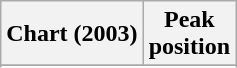<table class="wikitable sortable plainrowheaders" style="text-align:center">
<tr>
<th scope="col">Chart (2003)</th>
<th scope="col">Peak<br>position</th>
</tr>
<tr>
</tr>
<tr>
</tr>
<tr>
</tr>
<tr>
</tr>
</table>
